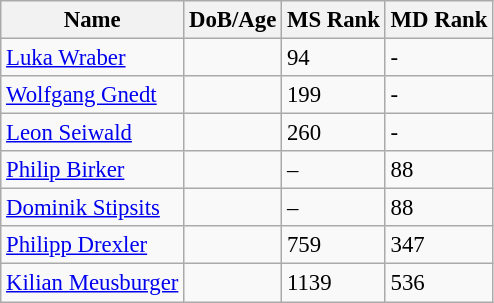<table class="wikitable" style="text-align: left; font-size:95%;">
<tr>
<th>Name</th>
<th>DoB/Age</th>
<th>MS Rank</th>
<th>MD Rank</th>
</tr>
<tr>
<td><a href='#'>Luka Wraber</a></td>
<td></td>
<td>94</td>
<td>-</td>
</tr>
<tr>
<td><a href='#'>Wolfgang Gnedt</a></td>
<td></td>
<td>199</td>
<td>-</td>
</tr>
<tr>
<td><a href='#'>Leon Seiwald</a></td>
<td></td>
<td>260</td>
<td>-</td>
</tr>
<tr>
<td><a href='#'>Philip Birker</a></td>
<td></td>
<td>–</td>
<td>88</td>
</tr>
<tr>
<td><a href='#'>Dominik Stipsits</a></td>
<td></td>
<td>–</td>
<td>88</td>
</tr>
<tr>
<td><a href='#'>Philipp Drexler</a></td>
<td></td>
<td>759</td>
<td>347</td>
</tr>
<tr>
<td><a href='#'>Kilian Meusburger</a></td>
<td></td>
<td>1139</td>
<td>536</td>
</tr>
</table>
